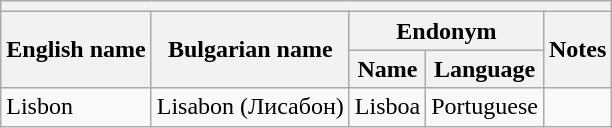<table class="wikitable sortable">
<tr>
<th colspan="5"></th>
</tr>
<tr>
<th rowspan="2">English name</th>
<th rowspan="2">Bulgarian name</th>
<th colspan="2">Endonym</th>
<th rowspan="2">Notes</th>
</tr>
<tr>
<th>Name</th>
<th>Language</th>
</tr>
<tr>
<td>Lisbon</td>
<td>Lisabon (Лисабон)</td>
<td>Lisboa</td>
<td>Portuguese</td>
<td></td>
</tr>
</table>
